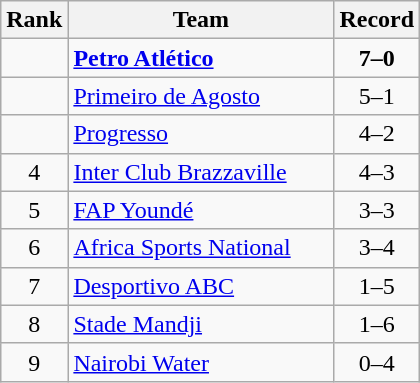<table class=wikitable style="text-align:center;">
<tr>
<th>Rank</th>
<th width=170>Team</th>
<th>Record</th>
</tr>
<tr>
<td></td>
<td align=left> <strong><a href='#'>Petro Atlético</a></strong></td>
<td><strong>7–0</strong></td>
</tr>
<tr>
<td></td>
<td align=left> <a href='#'>Primeiro de Agosto</a></td>
<td>5–1</td>
</tr>
<tr>
<td></td>
<td align=left> <a href='#'>Progresso</a></td>
<td>4–2</td>
</tr>
<tr>
<td>4</td>
<td align=left> <a href='#'>Inter Club Brazzaville</a></td>
<td>4–3</td>
</tr>
<tr>
<td>5</td>
<td align=left> <a href='#'>FAP Youndé</a></td>
<td>3–3</td>
</tr>
<tr>
<td>6</td>
<td align=left> <a href='#'>Africa Sports National</a></td>
<td>3–4</td>
</tr>
<tr>
<td>7</td>
<td align=left> <a href='#'>Desportivo ABC</a></td>
<td>1–5</td>
</tr>
<tr>
<td>8</td>
<td align=left> <a href='#'>Stade Mandji</a></td>
<td>1–6</td>
</tr>
<tr>
<td>9</td>
<td align=left> <a href='#'>Nairobi Water</a></td>
<td>0–4</td>
</tr>
</table>
